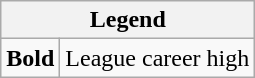<table class="wikitable mw-collapsible mw-collapsed">
<tr>
<th colspan="2">Legend</th>
</tr>
<tr>
<td><strong>Bold</strong></td>
<td>League career high</td>
</tr>
</table>
